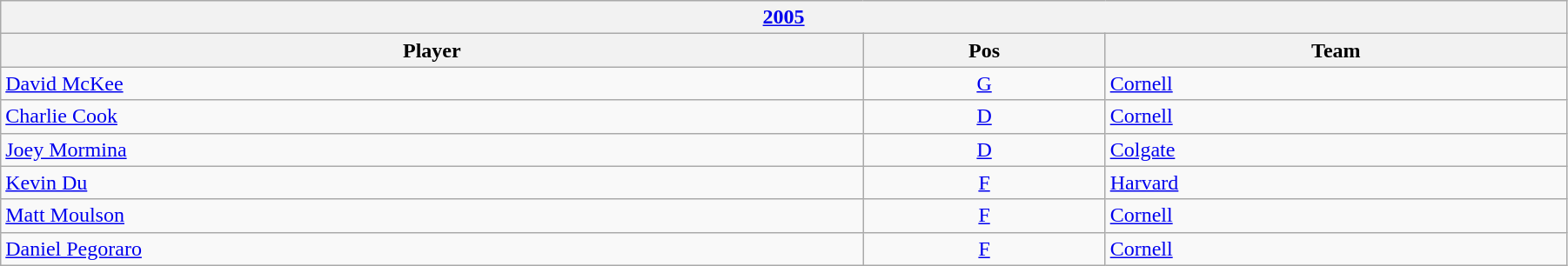<table class="wikitable" width=95%>
<tr>
<th colspan=3><a href='#'>2005</a></th>
</tr>
<tr>
<th>Player</th>
<th>Pos</th>
<th>Team</th>
</tr>
<tr>
<td><a href='#'>David McKee</a></td>
<td align=center><a href='#'>G</a></td>
<td><a href='#'>Cornell</a></td>
</tr>
<tr>
<td><a href='#'>Charlie Cook</a></td>
<td align=center><a href='#'>D</a></td>
<td><a href='#'>Cornell</a></td>
</tr>
<tr>
<td><a href='#'>Joey Mormina</a></td>
<td align=center><a href='#'>D</a></td>
<td><a href='#'>Colgate</a></td>
</tr>
<tr>
<td><a href='#'>Kevin Du</a></td>
<td align=center><a href='#'>F</a></td>
<td><a href='#'>Harvard</a></td>
</tr>
<tr>
<td><a href='#'>Matt Moulson</a></td>
<td align=center><a href='#'>F</a></td>
<td><a href='#'>Cornell</a></td>
</tr>
<tr>
<td><a href='#'>Daniel Pegoraro</a></td>
<td align=center><a href='#'>F</a></td>
<td><a href='#'>Cornell</a></td>
</tr>
</table>
